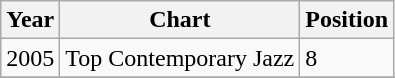<table class="wikitable" border="1">
<tr>
<th>Year</th>
<th>Chart</th>
<th>Position</th>
</tr>
<tr>
<td>2005</td>
<td>Top Contemporary Jazz</td>
<td>8</td>
</tr>
<tr>
</tr>
</table>
